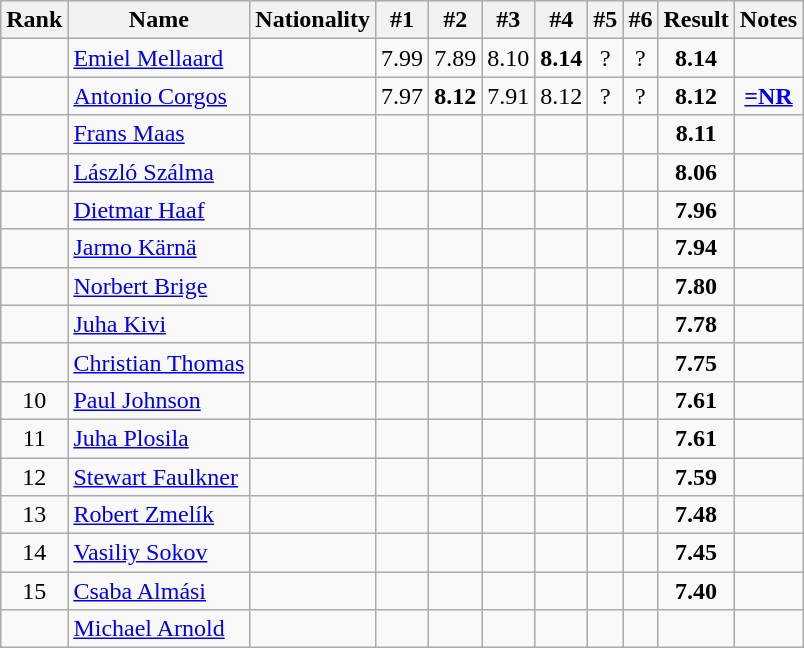<table class="wikitable sortable" style="text-align:center">
<tr>
<th>Rank</th>
<th>Name</th>
<th>Nationality</th>
<th>#1</th>
<th>#2</th>
<th>#3</th>
<th>#4</th>
<th>#5</th>
<th>#6</th>
<th>Result</th>
<th>Notes</th>
</tr>
<tr>
<td></td>
<td align="left"><a href='#'>Emiel Mellaard</a></td>
<td align=left></td>
<td>7.99</td>
<td>7.89</td>
<td>8.10</td>
<td><strong>8.14</strong></td>
<td>?</td>
<td>?</td>
<td><strong>8.14</strong></td>
<td></td>
</tr>
<tr>
<td></td>
<td align="left"><a href='#'>Antonio Corgos</a></td>
<td align=left></td>
<td>7.97</td>
<td><strong>8.12</strong></td>
<td>7.91</td>
<td>8.12</td>
<td>?</td>
<td>?</td>
<td><strong>8.12</strong></td>
<td><strong><a href='#'>=NR</a></strong></td>
</tr>
<tr>
<td></td>
<td align="left"><a href='#'>Frans Maas</a></td>
<td align=left></td>
<td></td>
<td></td>
<td></td>
<td></td>
<td></td>
<td></td>
<td><strong>8.11</strong></td>
<td></td>
</tr>
<tr>
<td></td>
<td align="left"><a href='#'>László Szálma</a></td>
<td align=left></td>
<td></td>
<td></td>
<td></td>
<td></td>
<td></td>
<td></td>
<td><strong>8.06</strong></td>
<td></td>
</tr>
<tr>
<td></td>
<td align="left"><a href='#'>Dietmar Haaf</a></td>
<td align=left></td>
<td></td>
<td></td>
<td></td>
<td></td>
<td></td>
<td></td>
<td><strong>7.96</strong></td>
<td></td>
</tr>
<tr>
<td></td>
<td align="left"><a href='#'>Jarmo Kärnä</a></td>
<td align=left></td>
<td></td>
<td></td>
<td></td>
<td></td>
<td></td>
<td></td>
<td><strong>7.94</strong></td>
<td></td>
</tr>
<tr>
<td></td>
<td align="left"><a href='#'>Norbert Brige</a></td>
<td align=left></td>
<td></td>
<td></td>
<td></td>
<td></td>
<td></td>
<td></td>
<td><strong>7.80</strong></td>
<td></td>
</tr>
<tr>
<td></td>
<td align="left"><a href='#'>Juha Kivi</a></td>
<td align=left></td>
<td></td>
<td></td>
<td></td>
<td></td>
<td></td>
<td></td>
<td><strong>7.78</strong></td>
<td></td>
</tr>
<tr>
<td></td>
<td align="left"><a href='#'>Christian Thomas</a></td>
<td align=left></td>
<td></td>
<td></td>
<td></td>
<td></td>
<td></td>
<td></td>
<td><strong>7.75</strong></td>
<td></td>
</tr>
<tr>
<td>10</td>
<td align="left"><a href='#'>Paul Johnson</a></td>
<td align=left></td>
<td></td>
<td></td>
<td></td>
<td></td>
<td></td>
<td></td>
<td><strong>7.61</strong></td>
<td></td>
</tr>
<tr>
<td>11</td>
<td align="left"><a href='#'>Juha Plosila</a></td>
<td align=left></td>
<td></td>
<td></td>
<td></td>
<td></td>
<td></td>
<td></td>
<td><strong>7.61</strong></td>
<td></td>
</tr>
<tr>
<td>12</td>
<td align="left"><a href='#'>Stewart Faulkner</a></td>
<td align=left></td>
<td></td>
<td></td>
<td></td>
<td></td>
<td></td>
<td></td>
<td><strong>7.59</strong></td>
<td></td>
</tr>
<tr>
<td>13</td>
<td align="left"><a href='#'>Robert Zmelík</a></td>
<td align=left></td>
<td></td>
<td></td>
<td></td>
<td></td>
<td></td>
<td></td>
<td><strong>7.48</strong></td>
<td></td>
</tr>
<tr>
<td>14</td>
<td align="left"><a href='#'>Vasiliy Sokov</a></td>
<td align=left></td>
<td></td>
<td></td>
<td></td>
<td></td>
<td></td>
<td></td>
<td><strong>7.45</strong></td>
<td></td>
</tr>
<tr>
<td>15</td>
<td align="left"><a href='#'>Csaba Almási</a></td>
<td align=left></td>
<td></td>
<td></td>
<td></td>
<td></td>
<td></td>
<td></td>
<td><strong>7.40</strong></td>
<td></td>
</tr>
<tr>
<td></td>
<td align="left"><a href='#'>Michael Arnold</a></td>
<td align=left></td>
<td></td>
<td></td>
<td></td>
<td></td>
<td></td>
<td></td>
<td><strong></strong></td>
<td></td>
</tr>
</table>
